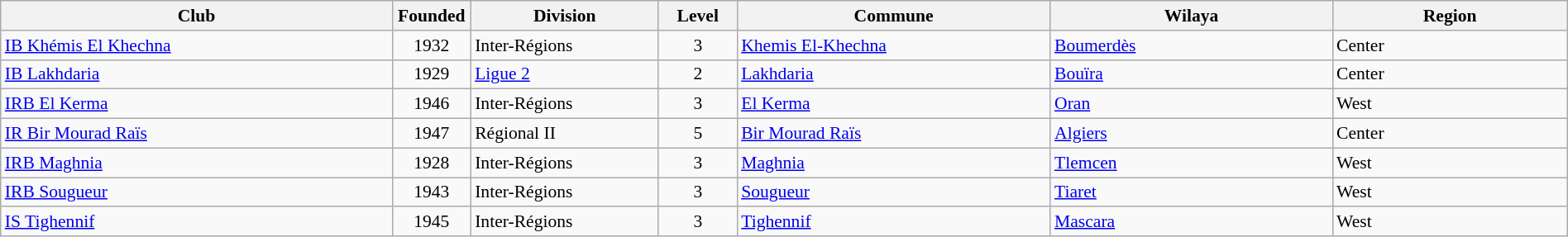<table class="wikitable sortable" width=100% style="font-size:90%">
<tr>
<th width=25%>Club</th>
<th width=5%>Founded</th>
<th width=12%>Division</th>
<th width=5%>Level</th>
<th width=20%>Commune</th>
<th width=18%>Wilaya</th>
<th width=18%>Region</th>
</tr>
<tr>
<td><a href='#'>IB Khémis El Khechna</a></td>
<td align=center>1932</td>
<td>Inter-Régions</td>
<td align=center>3</td>
<td><a href='#'>Khemis El-Khechna</a></td>
<td><a href='#'>Boumerdès</a></td>
<td>Center</td>
</tr>
<tr>
<td><a href='#'>IB Lakhdaria</a></td>
<td align=center>1929</td>
<td><a href='#'>Ligue 2</a></td>
<td align=center>2</td>
<td><a href='#'>Lakhdaria</a></td>
<td><a href='#'>Bouïra</a></td>
<td>Center</td>
</tr>
<tr>
<td><a href='#'>IRB El Kerma</a></td>
<td align=center>1946</td>
<td>Inter-Régions</td>
<td align=center>3</td>
<td><a href='#'>El Kerma</a></td>
<td><a href='#'>Oran</a></td>
<td>West</td>
</tr>
<tr>
<td><a href='#'>IR Bir Mourad Raïs</a></td>
<td align=center>1947</td>
<td>Régional II</td>
<td align=center>5</td>
<td><a href='#'>Bir Mourad Raïs</a></td>
<td><a href='#'>Algiers</a></td>
<td>Center</td>
</tr>
<tr>
<td><a href='#'>IRB Maghnia</a></td>
<td align=center>1928</td>
<td>Inter-Régions</td>
<td align=center>3</td>
<td><a href='#'>Maghnia</a></td>
<td><a href='#'>Tlemcen</a></td>
<td>West</td>
</tr>
<tr>
<td><a href='#'>IRB Sougueur</a></td>
<td align=center>1943</td>
<td>Inter-Régions</td>
<td align=center>3</td>
<td><a href='#'>Sougueur</a></td>
<td><a href='#'>Tiaret</a></td>
<td>West</td>
</tr>
<tr>
<td><a href='#'>IS Tighennif</a></td>
<td align=center>1945</td>
<td>Inter-Régions</td>
<td align=center>3</td>
<td><a href='#'>Tighennif</a></td>
<td><a href='#'>Mascara</a></td>
<td>West</td>
</tr>
</table>
